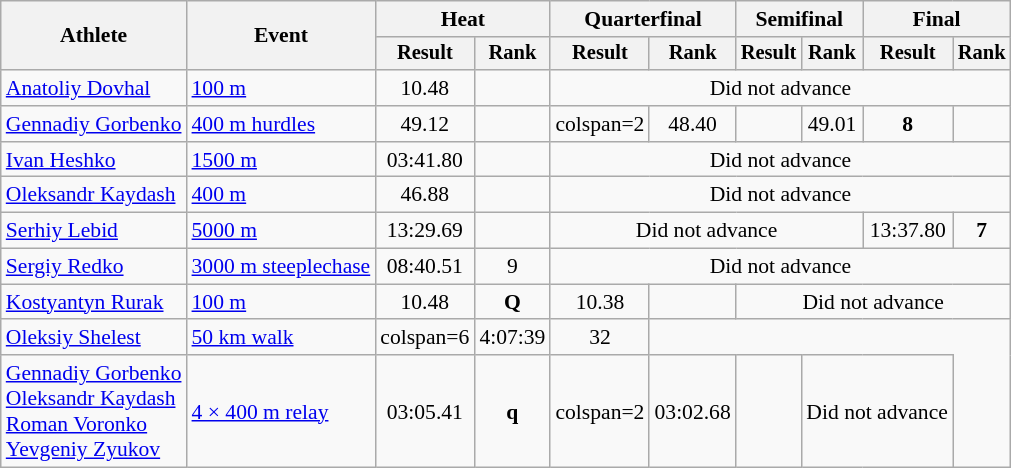<table class=wikitable style="font-size:90%">
<tr>
<th rowspan="2">Athlete</th>
<th rowspan="2">Event</th>
<th colspan="2">Heat</th>
<th colspan="2">Quarterfinal</th>
<th colspan="2">Semifinal</th>
<th colspan="2">Final</th>
</tr>
<tr style="font-size:95%">
<th>Result</th>
<th>Rank</th>
<th>Result</th>
<th>Rank</th>
<th>Result</th>
<th>Rank</th>
<th>Result</th>
<th>Rank</th>
</tr>
<tr align=center>
<td align=left><a href='#'>Anatoliy Dovhal</a></td>
<td align=left><a href='#'>100 m</a></td>
<td>10.48</td>
<td></td>
<td colspan=6>Did not advance</td>
</tr>
<tr align=center>
<td align=left><a href='#'>Gennadiy Gorbenko</a></td>
<td align=left><a href='#'>400 m hurdles</a></td>
<td>49.12</td>
<td></td>
<td>colspan=2 </td>
<td>48.40</td>
<td></td>
<td>49.01</td>
<td><strong>8</strong></td>
</tr>
<tr align=center>
<td align=left><a href='#'>Ivan Heshko</a></td>
<td align=left><a href='#'>1500 m</a></td>
<td>03:41.80</td>
<td></td>
<td colspan=6>Did not advance</td>
</tr>
<tr align=center>
<td align=left><a href='#'>Oleksandr Kaydash</a></td>
<td align=left><a href='#'>400 m</a></td>
<td>46.88</td>
<td></td>
<td colspan=6>Did not advance</td>
</tr>
<tr align=center>
<td align=left><a href='#'>Serhiy Lebid</a></td>
<td align=left><a href='#'>5000 m</a></td>
<td>13:29.69</td>
<td></td>
<td colspan=4>Did not advance</td>
<td>13:37.80</td>
<td><strong>7</strong></td>
</tr>
<tr align=center>
<td align=left><a href='#'>Sergiy Redko</a></td>
<td align=left><a href='#'>3000 m steeplechase</a></td>
<td>08:40.51</td>
<td>9</td>
<td colspan=6>Did not advance</td>
</tr>
<tr align=center>
<td align=left><a href='#'>Kostyantyn Rurak</a></td>
<td align=left><a href='#'>100 m</a></td>
<td>10.48</td>
<td><strong>Q</strong></td>
<td>10.38</td>
<td></td>
<td colspan=4>Did not advance</td>
</tr>
<tr align=center>
<td align=left><a href='#'>Oleksiy Shelest</a></td>
<td align=left><a href='#'>50 km walk</a></td>
<td>colspan=6 </td>
<td>4:07:39</td>
<td>32</td>
</tr>
<tr align=center>
<td align=left><a href='#'>Gennadiy Gorbenko</a><br><a href='#'>Oleksandr Kaydash</a><br><a href='#'>Roman Voronko</a><br><a href='#'>Yevgeniy Zyukov</a></td>
<td align=left><a href='#'>4 × 400 m relay</a></td>
<td>03:05.41</td>
<td><strong>q</strong></td>
<td>colspan=2 </td>
<td>03:02.68</td>
<td></td>
<td colspan=2>Did not advance</td>
</tr>
</table>
